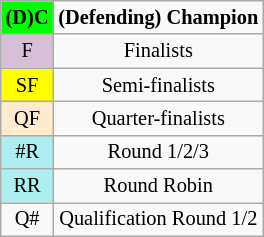<table class="wikitable" style="font-size:85%; text-align:center">
<tr>
<td align="center" bgcolor="#00ff00"><strong>(D)C</strong></td>
<td><strong>(Defending) Champion</strong></td>
</tr>
<tr>
<td align="center" bgcolor="#d8bfd8">F</td>
<td>Finalists</td>
</tr>
<tr>
<td align="center" bgcolor="#ffff00">SF</td>
<td>Semi-finalists</td>
</tr>
<tr>
<td align="center" bgcolor="#ffebcd">QF</td>
<td>Quarter-finalists</td>
</tr>
<tr>
<td align="center" bgcolor="#afeeee">#R</td>
<td>Round 1/2/3</td>
</tr>
<tr>
<td align="center" bgcolor="#afeeee">RR</td>
<td>Round Robin</td>
</tr>
<tr>
<td align="center">Q#</td>
<td>Qualification Round 1/2</td>
</tr>
</table>
